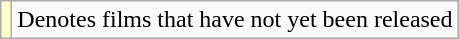<table class="wikitable">
<tr>
<td style="background:#ffc;"></td>
<td>Denotes films that have not yet been released</td>
</tr>
</table>
